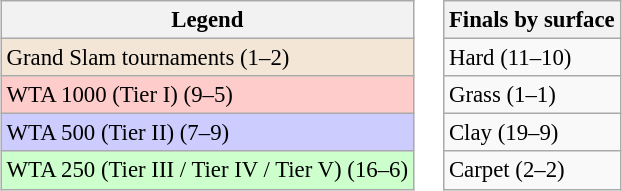<table>
<tr valign=top>
<td><br><table class=wikitable style=font-size:95%>
<tr>
<th>Legend</th>
</tr>
<tr>
<td style="background:#f3e6d7;">Grand Slam tournaments (1–2)</td>
</tr>
<tr>
<td style="background:#fcc;">WTA 1000 (Tier I) (9–5)</td>
</tr>
<tr>
<td style="background:#ccccff;">WTA 500 (Tier II) (7–9)</td>
</tr>
<tr>
<td style="background:#cfc;">WTA 250 (Tier III / Tier IV / Tier V) (16–6)</td>
</tr>
</table>
</td>
<td><br><table class=wikitable style=font-size:95%>
<tr>
<th>Finals by surface</th>
</tr>
<tr>
<td>Hard (11–10)</td>
</tr>
<tr>
<td>Grass (1–1)</td>
</tr>
<tr>
<td>Clay (19–9)</td>
</tr>
<tr>
<td>Carpet (2–2)</td>
</tr>
</table>
</td>
</tr>
</table>
